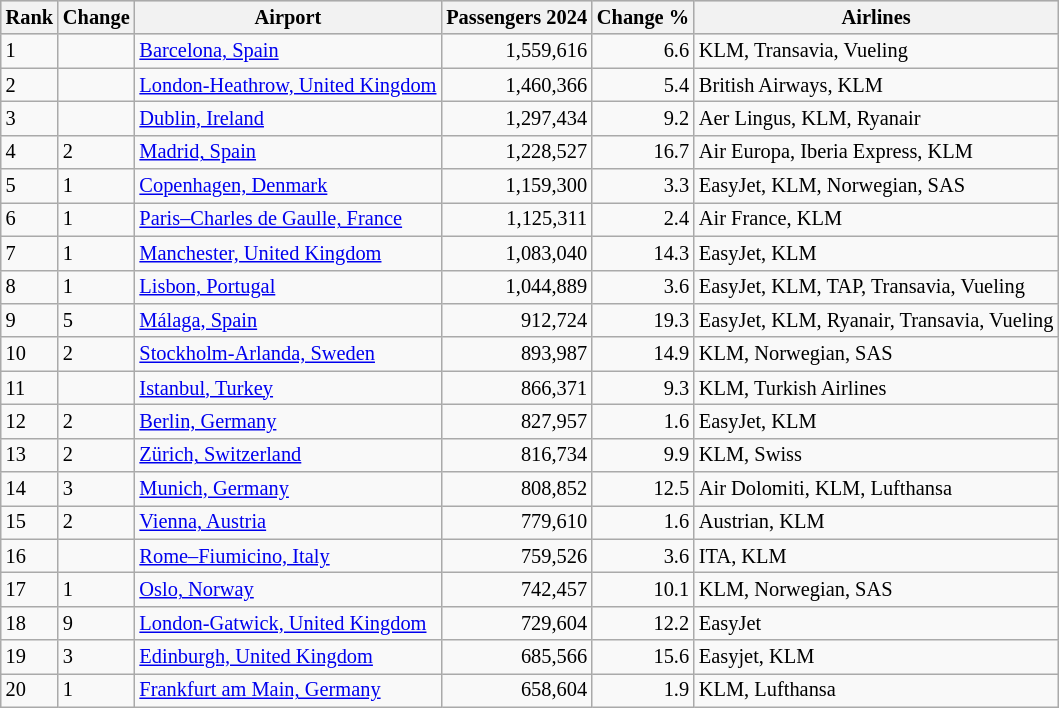<table class="wikitable sortable" style="font-size: 85%; width:align">
<tr style="background:lightgrey;">
<th>Rank</th>
<th>Change</th>
<th>Airport</th>
<th>Passengers 2024</th>
<th>Change %</th>
<th>Airlines</th>
</tr>
<tr>
<td>1</td>
<td></td>
<td> <a href='#'>Barcelona, Spain</a></td>
<td style="text-align:right;">1,559,616</td>
<td style="text-align:right;">6.6</td>
<td>KLM, Transavia, Vueling</td>
</tr>
<tr>
<td>2</td>
<td></td>
<td> <a href='#'>London-Heathrow, United Kingdom</a></td>
<td style="text-align:right;">1,460,366</td>
<td style="text-align:right;">5.4</td>
<td>British Airways, KLM</td>
</tr>
<tr>
<td>3</td>
<td></td>
<td> <a href='#'>Dublin, Ireland</a></td>
<td style="text-align:right;">1,297,434</td>
<td style="text-align:right;">9.2</td>
<td>Aer Lingus, KLM, Ryanair</td>
</tr>
<tr>
<td>4</td>
<td>2</td>
<td> <a href='#'>Madrid, Spain</a></td>
<td style="text-align:right;">1,228,527</td>
<td style="text-align:right;">16.7</td>
<td>Air Europa, Iberia Express, KLM</td>
</tr>
<tr>
<td>5</td>
<td>1</td>
<td> <a href='#'>Copenhagen, Denmark</a></td>
<td style="text-align:right;">1,159,300</td>
<td style="text-align:right;">3.3</td>
<td>EasyJet, KLM, Norwegian, SAS</td>
</tr>
<tr>
<td>6</td>
<td>1</td>
<td> <a href='#'>Paris–Charles de Gaulle, France</a></td>
<td style="text-align:right;">1,125,311</td>
<td style="text-align:right;">2.4</td>
<td>Air France, KLM</td>
</tr>
<tr>
<td>7</td>
<td>1</td>
<td> <a href='#'>Manchester, United Kingdom</a></td>
<td style="text-align:right;">1,083,040</td>
<td style="text-align:right;">14.3</td>
<td>EasyJet, KLM</td>
</tr>
<tr>
<td>8</td>
<td>1</td>
<td> <a href='#'>Lisbon, Portugal</a></td>
<td style="text-align:right;">1,044,889</td>
<td style="text-align:right;">3.6</td>
<td>EasyJet, KLM, TAP, Transavia, Vueling</td>
</tr>
<tr>
<td>9</td>
<td>5</td>
<td> <a href='#'>Málaga, Spain</a></td>
<td style="text-align:right;">912,724</td>
<td style="text-align:right;">19.3</td>
<td>EasyJet, KLM, Ryanair, Transavia, Vueling</td>
</tr>
<tr>
<td>10</td>
<td>2</td>
<td> <a href='#'>Stockholm-Arlanda, Sweden</a></td>
<td style="text-align:right;">893,987</td>
<td style="text-align:right;">14.9</td>
<td>KLM, Norwegian, SAS</td>
</tr>
<tr>
<td>11</td>
<td></td>
<td> <a href='#'>Istanbul, Turkey</a></td>
<td style="text-align:right;">866,371</td>
<td style="text-align:right;">9.3</td>
<td>KLM, Turkish Airlines</td>
</tr>
<tr>
<td>12</td>
<td>2</td>
<td> <a href='#'>Berlin, Germany</a></td>
<td style="text-align:right;">827,957</td>
<td style="text-align:right;">1.6</td>
<td>EasyJet, KLM</td>
</tr>
<tr>
<td>13</td>
<td>2</td>
<td> <a href='#'>Zürich, Switzerland</a></td>
<td style="text-align:right;">816,734</td>
<td style="text-align:right;">9.9</td>
<td>KLM, Swiss</td>
</tr>
<tr>
<td>14</td>
<td>3</td>
<td> <a href='#'>Munich, Germany</a></td>
<td style="text-align:right;">808,852</td>
<td style="text-align:right;">12.5</td>
<td>Air Dolomiti, KLM, Lufthansa</td>
</tr>
<tr>
<td>15</td>
<td>2</td>
<td> <a href='#'>Vienna, Austria</a></td>
<td style="text-align:right;">779,610</td>
<td style="text-align:right;">1.6</td>
<td>Austrian, KLM</td>
</tr>
<tr>
<td>16</td>
<td></td>
<td> <a href='#'>Rome–Fiumicino, Italy</a></td>
<td style="text-align:right;">759,526</td>
<td style="text-align:right;">3.6</td>
<td>ITA, KLM</td>
</tr>
<tr>
<td>17</td>
<td>1</td>
<td> <a href='#'>Oslo, Norway</a></td>
<td style="text-align:right;">742,457</td>
<td style="text-align:right;">10.1</td>
<td>KLM, Norwegian, SAS</td>
</tr>
<tr>
<td>18</td>
<td>9</td>
<td> <a href='#'>London-Gatwick, United Kingdom</a></td>
<td style="text-align:right;">729,604</td>
<td style="text-align:right;">12.2</td>
<td>EasyJet</td>
</tr>
<tr>
<td>19</td>
<td>3</td>
<td> <a href='#'>Edinburgh, United Kingdom</a></td>
<td style="text-align:right;">685,566</td>
<td style="text-align:right;">15.6</td>
<td>Easyjet, KLM</td>
</tr>
<tr>
<td>20</td>
<td>1</td>
<td> <a href='#'>Frankfurt am Main, Germany</a></td>
<td style="text-align:right;">658,604</td>
<td style="text-align:right;">1.9</td>
<td>KLM, Lufthansa</td>
</tr>
</table>
